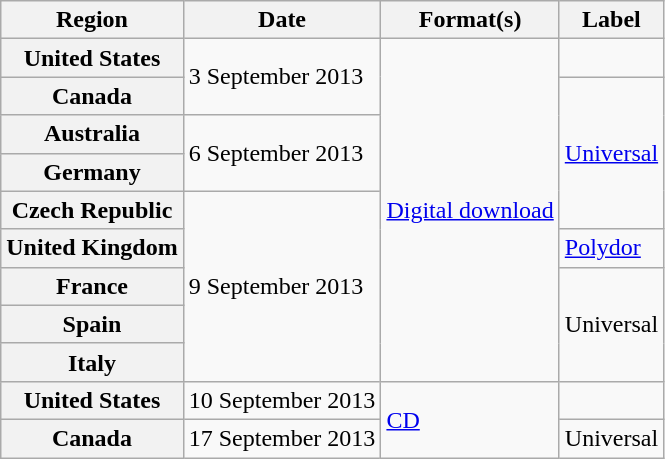<table class="wikitable plainrowheaders">
<tr>
<th scope="col">Region</th>
<th scope="col">Date</th>
<th scope="col">Format(s)</th>
<th scope="col">Label</th>
</tr>
<tr>
<th scope="row">United States</th>
<td rowspan="2">3 September 2013</td>
<td rowspan="9"><a href='#'>Digital download</a></td>
<td></td>
</tr>
<tr>
<th scope="row">Canada</th>
<td rowspan="4"><a href='#'>Universal</a></td>
</tr>
<tr>
<th scope="row">Australia</th>
<td rowspan="2">6 September 2013</td>
</tr>
<tr>
<th scope="row">Germany</th>
</tr>
<tr>
<th scope="row">Czech Republic</th>
<td rowspan="5">9 September 2013</td>
</tr>
<tr>
<th scope="row">United Kingdom</th>
<td><a href='#'>Polydor</a></td>
</tr>
<tr>
<th scope="row">France</th>
<td rowspan="3">Universal</td>
</tr>
<tr>
<th scope="row">Spain</th>
</tr>
<tr>
<th scope="row">Italy</th>
</tr>
<tr>
<th scope="row">United States</th>
<td>10 September 2013</td>
<td rowspan="2"><a href='#'>CD</a></td>
<td></td>
</tr>
<tr>
<th scope="row">Canada</th>
<td>17 September 2013</td>
<td>Universal</td>
</tr>
</table>
